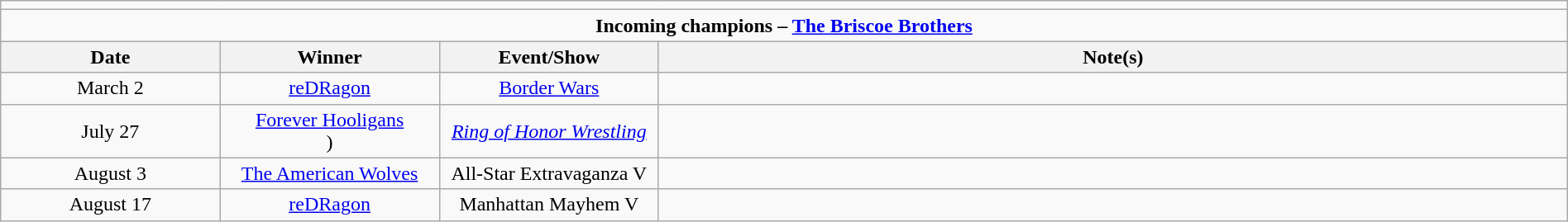<table class="wikitable" style="text-align:center; width:100%;">
<tr>
<td colspan="5"></td>
</tr>
<tr>
<td colspan="5"><strong>Incoming champions – <a href='#'>The Briscoe Brothers</a> </strong></td>
</tr>
<tr>
<th width=14%>Date</th>
<th width=14%>Winner</th>
<th width=14%>Event/Show</th>
<th width=58%>Note(s)</th>
</tr>
<tr>
<td>March 2</td>
<td><a href='#'>reDRagon</a><br></td>
<td><a href='#'>Border Wars</a></td>
<td align="left"></td>
</tr>
<tr>
<td>July 27</td>
<td><a href='#'>Forever Hooligans</a><br>)</td>
<td><em><a href='#'>Ring of Honor Wrestling</a></em></td>
<td align="left"></td>
</tr>
<tr>
<td>August 3</td>
<td><a href='#'>The American Wolves</a><br></td>
<td>All-Star Extravaganza V</td>
<td align="left"></td>
</tr>
<tr>
<td>August 17</td>
<td><a href='#'>reDRagon</a><br></td>
<td>Manhattan Mayhem V</td>
<td align="left"></td>
</tr>
</table>
